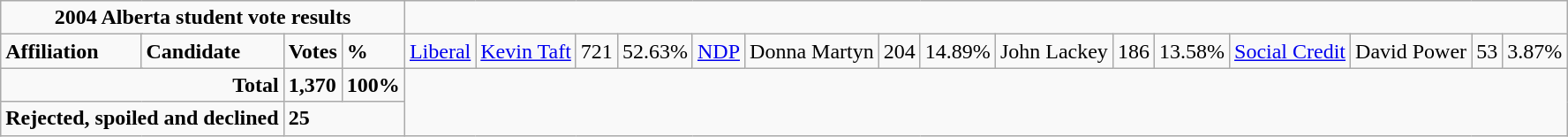<table class="wikitable">
<tr>
<td colspan="5" align="center"><strong>2004 Alberta student vote results</strong></td>
</tr>
<tr>
<td colspan="2"><strong>Affiliation</strong></td>
<td><strong>Candidate</strong></td>
<td><strong>Votes</strong></td>
<td><strong>%</strong><br></td>
<td><a href='#'>Liberal</a></td>
<td><a href='#'>Kevin Taft</a></td>
<td>721</td>
<td>52.63%<br></td>
<td><a href='#'>NDP</a></td>
<td>Donna Martyn</td>
<td>204</td>
<td>14.89%<br></td>
<td>John Lackey</td>
<td>186</td>
<td>13.58%<br>
</td>
<td><a href='#'>Social Credit</a></td>
<td>David Power</td>
<td>53</td>
<td>3.87%<br></td>
</tr>
<tr>
<td colspan="3" align ="right"><strong>Total</strong></td>
<td><strong>1,370</strong></td>
<td><strong>100%</strong></td>
</tr>
<tr>
<td colspan="3" align="right"><strong>Rejected, spoiled and declined</strong></td>
<td colspan="2"><strong>25</strong></td>
</tr>
</table>
